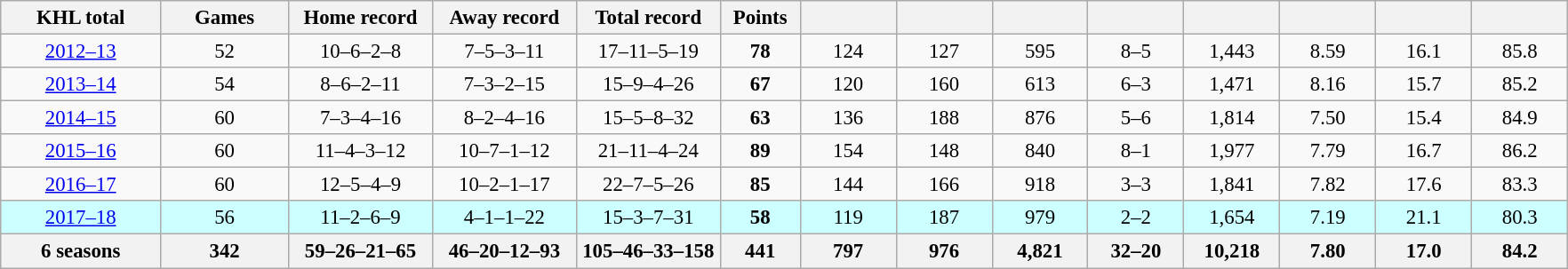<table class="wikitable" style="font-size: 95%; text-align: center">
<tr>
<th style="width:10%">KHL total</th>
<th style="width:8%">Games</th>
<th style="width:9%">Home record</th>
<th style="width:9%">Away record</th>
<th style="width:9%">Total record</th>
<th style="width:5%">Points</th>
<th style="width:6%"></th>
<th style="width:6%"></th>
<th style="width:6%"></th>
<th style="width:6%"></th>
<th style="width:6%"></th>
<th style="width:6%"></th>
<th style="width:6%"></th>
<th style="width:6%"></th>
</tr>
<tr>
<td><a href='#'>2012–13</a></td>
<td>52</td>
<td>10–6–2–8</td>
<td>7–5–3–11</td>
<td>17–11–5–19</td>
<td><strong>78</strong></td>
<td>124</td>
<td>127</td>
<td>595</td>
<td>8–5</td>
<td>1,443</td>
<td>8.59</td>
<td>16.1</td>
<td>85.8</td>
</tr>
<tr>
<td><a href='#'>2013–14</a></td>
<td>54</td>
<td>8–6–2–11</td>
<td>7–3–2–15</td>
<td>15–9–4–26</td>
<td><strong>67</strong></td>
<td>120</td>
<td>160</td>
<td>613</td>
<td>6–3</td>
<td>1,471</td>
<td>8.16</td>
<td>15.7 </td>
<td>85.2 </td>
</tr>
<tr>
<td><a href='#'>2014–15</a></td>
<td>60</td>
<td>7–3–4–16</td>
<td>8–2–4–16</td>
<td>15–5–8–32</td>
<td><strong>63</strong></td>
<td>136</td>
<td>188</td>
<td>876</td>
<td>5–6</td>
<td>1,814</td>
<td>7.50</td>
<td>15.4 </td>
<td>84.9 </td>
</tr>
<tr>
<td><a href='#'>2015–16</a></td>
<td>60</td>
<td>11–4–3–12</td>
<td>10–7–1–12</td>
<td>21–11–4–24</td>
<td><strong>89</strong></td>
<td>154</td>
<td>148</td>
<td>840</td>
<td>8–1</td>
<td>1,977</td>
<td>7.79</td>
<td>16.7 </td>
<td>86.2 </td>
</tr>
<tr>
<td><a href='#'>2016–17</a></td>
<td>60</td>
<td>12–5–4–9</td>
<td>10–2–1–17</td>
<td>22–7–5–26</td>
<td><strong>85</strong></td>
<td>144</td>
<td>166</td>
<td>918</td>
<td>3–3</td>
<td>1,841</td>
<td>7.82</td>
<td>17.6 </td>
<td>83.3 </td>
</tr>
<tr bgcolor= ccffff>
<td><a href='#'>2017–18</a></td>
<td>56</td>
<td>11–2–6–9</td>
<td>4–1–1–22</td>
<td>15–3–7–31</td>
<td><strong>58</strong></td>
<td>119</td>
<td>187</td>
<td>979</td>
<td>2–2</td>
<td>1,654</td>
<td>7.19</td>
<td>21.1 </td>
<td>80.3 </td>
</tr>
<tr>
<th><strong>6 seasons</strong></th>
<th>342</th>
<th>59–26–21–65</th>
<th>46–20–12–93</th>
<th>105–46–33–158</th>
<th><strong>441</strong></th>
<th>797</th>
<th>976</th>
<th>4,821</th>
<th>32–20</th>
<th>10,218</th>
<th>7.80</th>
<th>17.0 </th>
<th>84.2</th>
</tr>
</table>
